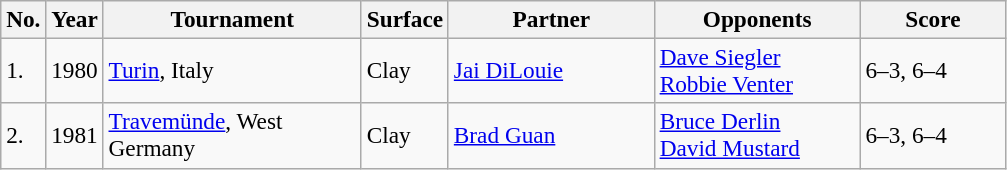<table class="sortable wikitable" style=font-size:97%>
<tr>
<th style="width:20px">No.</th>
<th style="width:30px">Year</th>
<th style="width:165px">Tournament</th>
<th style="width:50px">Surface</th>
<th style="width:130px">Partner</th>
<th style="width:130px">Opponents</th>
<th style="width:90px" class="unsortable">Score</th>
</tr>
<tr>
<td>1.</td>
<td>1980</td>
<td><a href='#'>Turin</a>, Italy</td>
<td>Clay</td>
<td> <a href='#'>Jai DiLouie</a></td>
<td> <a href='#'>Dave Siegler</a><br> <a href='#'>Robbie Venter</a></td>
<td>6–3, 6–4</td>
</tr>
<tr>
<td>2.</td>
<td>1981</td>
<td><a href='#'>Travemünde</a>, West Germany</td>
<td>Clay</td>
<td> <a href='#'>Brad Guan</a></td>
<td> <a href='#'>Bruce Derlin</a><br> <a href='#'>David Mustard</a></td>
<td>6–3, 6–4</td>
</tr>
</table>
